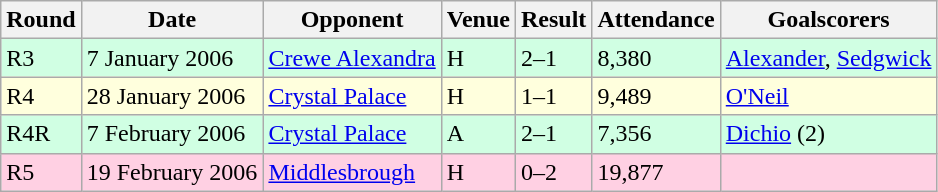<table class="wikitable">
<tr>
<th>Round</th>
<th>Date</th>
<th>Opponent</th>
<th>Venue</th>
<th>Result</th>
<th>Attendance</th>
<th>Goalscorers</th>
</tr>
<tr style="background-color: #d0ffe3;">
<td>R3</td>
<td>7 January 2006</td>
<td><a href='#'>Crewe Alexandra</a></td>
<td>H</td>
<td>2–1</td>
<td>8,380</td>
<td><a href='#'>Alexander</a>, <a href='#'>Sedgwick</a></td>
</tr>
<tr style="background-color: #ffffdd;">
<td>R4</td>
<td>28 January 2006</td>
<td><a href='#'>Crystal Palace</a></td>
<td>H</td>
<td>1–1</td>
<td>9,489</td>
<td><a href='#'>O'Neil</a></td>
</tr>
<tr style="background-color: #d0ffe3;">
<td>R4R</td>
<td>7 February 2006</td>
<td><a href='#'>Crystal Palace</a></td>
<td>A</td>
<td>2–1</td>
<td>7,356</td>
<td><a href='#'>Dichio</a> (2)</td>
</tr>
<tr style="background-color: #ffd0e3;">
<td>R5</td>
<td>19 February 2006</td>
<td><a href='#'>Middlesbrough</a></td>
<td>H</td>
<td>0–2</td>
<td>19,877</td>
<td></td>
</tr>
</table>
